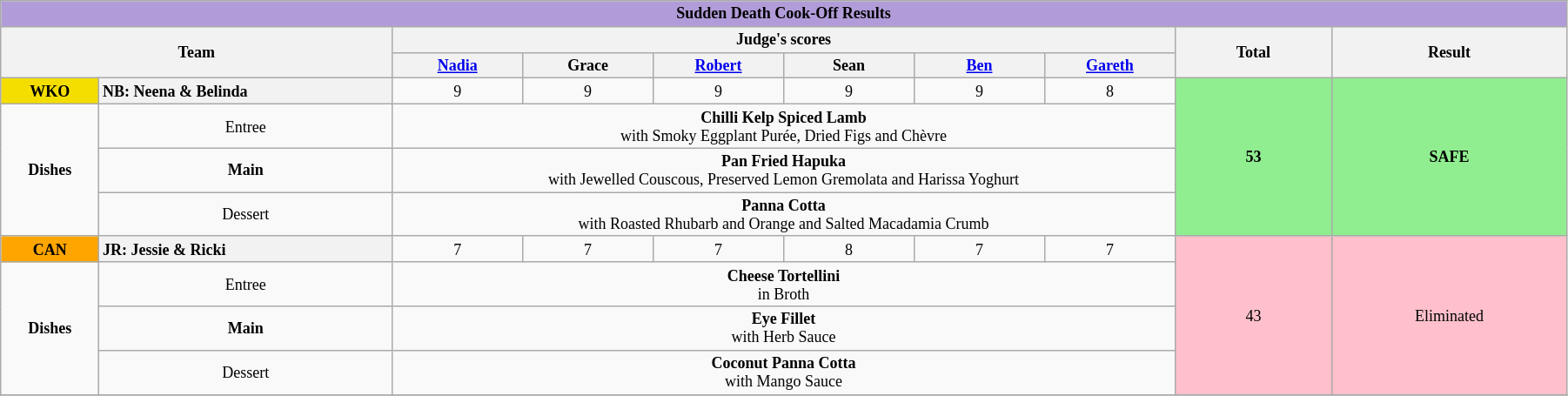<table class="wikitable" style="text-align: center; font-size: 9pt; line-height:14px; width:95%">
<tr>
<th colspan="10" style="background:#b19cd9; ">Sudden Death Cook-Off Results</th>
</tr>
<tr>
<th colspan="2" rowspan="2" style="width:25%;">Team</th>
<th colspan="6" style="width:50%;">Judge's scores</th>
<th rowspan="2" style="width:10%;">Total<br></th>
<th rowspan="2" style="width:20%;">Result</th>
</tr>
<tr>
<th style="width:40px;"><a href='#'>Nadia</a></th>
<th style="width:40px;">Grace</th>
<th style="width:40px;"><a href='#'>Robert</a></th>
<th style="width:40px;">Sean</th>
<th style="width:40px;"><a href='#'>Ben</a></th>
<th style="width:40px;"><a href='#'>Gareth</a></th>
</tr>
<tr>
<th scope="row" align="center" style="background:#F4DE00; "><strong>WKO</strong></th>
<th scope="row" style="text-align:left;">NB: Neena & Belinda</th>
<td>9</td>
<td>9</td>
<td>9</td>
<td>9</td>
<td>9</td>
<td>8</td>
<td rowspan="4" bgcolor="lightgreen"><strong>53</strong></td>
<td rowspan="4" bgcolor="lightgreen"><strong>SAFE</strong></td>
</tr>
<tr>
<td rowspan="3"><strong>Dishes</strong></td>
<td>Entree</td>
<td colspan="6"><strong>Chilli Kelp Spiced Lamb</strong><br>with Smoky Eggplant Purée, Dried Figs and Chèvre</td>
</tr>
<tr>
<td><strong>Main</strong></td>
<td colspan="6"><strong>Pan Fried Hapuka</strong><br>with Jewelled Couscous, Preserved Lemon Gremolata and Harissa Yoghurt</td>
</tr>
<tr>
<td>Dessert</td>
<td colspan="6"><strong>Panna Cotta</strong><br>with Roasted Rhubarb and Orange and Salted Macadamia Crumb</td>
</tr>
<tr>
<th scope="row" align="left" style="background:orange; ">CAN</th>
<th scope="row" style="text-align:left;">JR: Jessie & Ricki</th>
<td>7</td>
<td>7</td>
<td>7</td>
<td>8</td>
<td>7</td>
<td>7</td>
<td rowspan="4" bgcolor="pink">43</td>
<td rowspan="4" bgcolor="pink">Eliminated</td>
</tr>
<tr>
<td rowspan="3"><strong>Dishes</strong></td>
<td>Entree</td>
<td colspan="6"><strong>Cheese Tortellini</strong><br> in Broth</td>
</tr>
<tr>
<td><strong>Main</strong></td>
<td colspan="6"><strong>Eye Fillet</strong><br>with Herb Sauce</td>
</tr>
<tr>
<td>Dessert</td>
<td colspan="6"><strong>Coconut Panna Cotta</strong><br>with Mango Sauce</td>
</tr>
<tr>
</tr>
</table>
